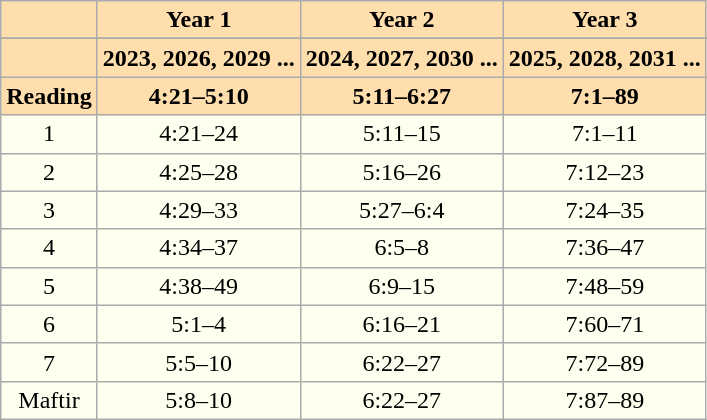<table class="wikitable" style="background:Ivory; text-align:center">
<tr>
<th style="background:Navajowhite;"></th>
<th style="background:Navajowhite;">Year 1</th>
<th style="background:Navajowhite;">Year 2</th>
<th style="background:Navajowhite;">Year 3</th>
</tr>
<tr>
</tr>
<tr>
<th style="background:Navajowhite;"></th>
<th style="background:Navajowhite;">2023, 2026, 2029 ...</th>
<th style="background:Navajowhite;">2024, 2027, 2030 ...</th>
<th style="background:Navajowhite;">2025, 2028, 2031 ...</th>
</tr>
<tr>
<th style="background:Navajowhite;">Reading</th>
<th style="background:Navajowhite;">4:21–5:10</th>
<th style="background:Navajowhite;">5:11–6:27</th>
<th style="background:Navajowhite;">7:1–89</th>
</tr>
<tr>
<td>1</td>
<td>4:21–24</td>
<td>5:11–15</td>
<td>7:1–11</td>
</tr>
<tr>
<td>2</td>
<td>4:25–28</td>
<td>5:16–26</td>
<td>7:12–23</td>
</tr>
<tr>
<td>3</td>
<td>4:29–33</td>
<td>5:27–6:4</td>
<td>7:24–35</td>
</tr>
<tr>
<td>4</td>
<td>4:34–37</td>
<td>6:5–8</td>
<td>7:36–47</td>
</tr>
<tr>
<td>5</td>
<td>4:38–49</td>
<td>6:9–15</td>
<td>7:48–59</td>
</tr>
<tr>
<td>6</td>
<td>5:1–4</td>
<td>6:16–21</td>
<td>7:60–71</td>
</tr>
<tr>
<td>7</td>
<td>5:5–10</td>
<td>6:22–27</td>
<td>7:72–89</td>
</tr>
<tr>
<td>Maftir</td>
<td>5:8–10</td>
<td>6:22–27</td>
<td>7:87–89</td>
</tr>
</table>
